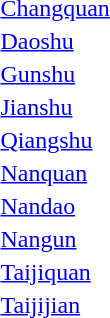<table>
<tr>
<td><a href='#'>Changquan</a></td>
<td></td>
<td></td>
<td></td>
</tr>
<tr>
<td><a href='#'>Daoshu</a></td>
<td></td>
<td></td>
<td></td>
</tr>
<tr>
<td><a href='#'>Gunshu</a></td>
<td></td>
<td></td>
<td></td>
</tr>
<tr>
<td><a href='#'>Jianshu</a></td>
<td></td>
<td></td>
<td></td>
</tr>
<tr>
<td><a href='#'>Qiangshu</a></td>
<td></td>
<td></td>
<td></td>
</tr>
<tr>
<td><a href='#'>Nanquan</a></td>
<td></td>
<td></td>
<td></td>
</tr>
<tr>
<td><a href='#'>Nandao</a></td>
<td></td>
<td></td>
<td></td>
</tr>
<tr>
<td><a href='#'>Nangun</a></td>
<td></td>
<td></td>
<td></td>
</tr>
<tr>
<td><a href='#'>Taijiquan</a></td>
<td></td>
<td></td>
<td></td>
</tr>
<tr>
<td><a href='#'>Taijijian</a></td>
<td></td>
<td></td>
<td></td>
</tr>
</table>
